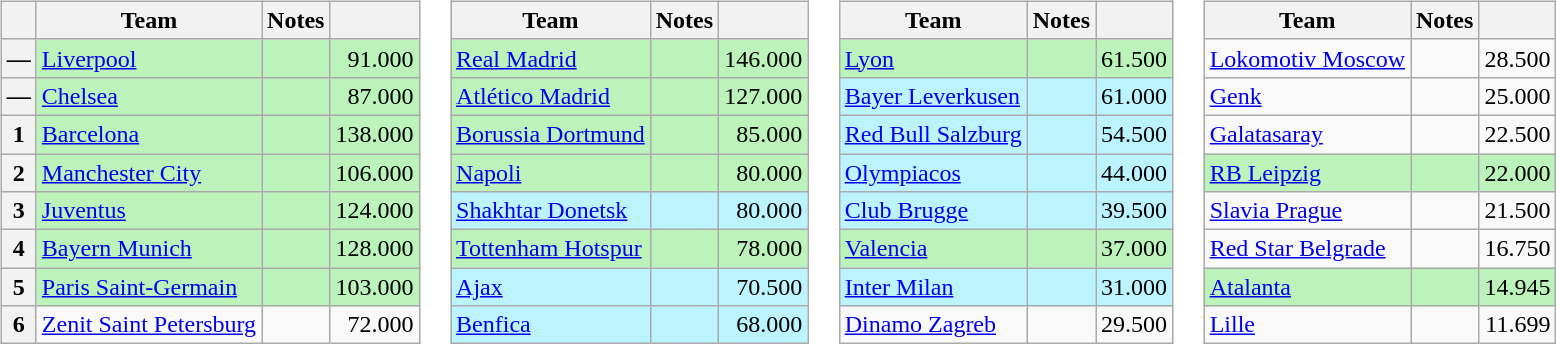<table>
<tr valign=top>
<td><br><table class="wikitable">
<tr>
<th></th>
<th>Team</th>
<th>Notes</th>
<th></th>
</tr>
<tr bgcolor="#bbf3bb">
<th>—</th>
<td> <a href='#'>Liverpool</a></td>
<td></td>
<td align=right>91.000</td>
</tr>
<tr bgcolor="#bbf3bb">
<th>—</th>
<td> <a href='#'>Chelsea</a></td>
<td></td>
<td align=right>87.000</td>
</tr>
<tr bgcolor="#bbf3bb">
<th>1</th>
<td> <a href='#'>Barcelona</a></td>
<td></td>
<td align=right>138.000</td>
</tr>
<tr bgcolor="#bbf3bb">
<th>2</th>
<td> <a href='#'>Manchester City</a></td>
<td></td>
<td align=right>106.000</td>
</tr>
<tr bgcolor="#bbf3bb">
<th>3</th>
<td> <a href='#'>Juventus</a></td>
<td></td>
<td align=right>124.000</td>
</tr>
<tr bgcolor="#bbf3bb">
<th>4</th>
<td> <a href='#'>Bayern Munich</a></td>
<td></td>
<td align=right>128.000</td>
</tr>
<tr bgcolor="#bbf3bb">
<th>5</th>
<td> <a href='#'>Paris Saint-Germain</a></td>
<td></td>
<td align=right>103.000</td>
</tr>
<tr>
<th>6</th>
<td> <a href='#'>Zenit Saint Petersburg</a></td>
<td></td>
<td align=right>72.000</td>
</tr>
</table>
</td>
<td><br><table class="wikitable">
<tr>
<th>Team</th>
<th>Notes</th>
<th></th>
</tr>
<tr bgcolor="#bbf3bb">
<td> <a href='#'>Real Madrid</a></td>
<td></td>
<td align=right>146.000</td>
</tr>
<tr bgcolor="#bbf3bb">
<td> <a href='#'>Atlético Madrid</a></td>
<td></td>
<td align=right>127.000</td>
</tr>
<tr bgcolor="#bbf3bb">
<td> <a href='#'>Borussia Dortmund</a></td>
<td></td>
<td align=right>85.000</td>
</tr>
<tr bgcolor="#bbf3bb">
<td> <a href='#'>Napoli</a></td>
<td></td>
<td align=right>80.000</td>
</tr>
<tr bgcolor="#bbf3ff">
<td> <a href='#'>Shakhtar Donetsk</a></td>
<td></td>
<td align=right>80.000</td>
</tr>
<tr bgcolor="#bbf3bb">
<td> <a href='#'>Tottenham Hotspur</a></td>
<td></td>
<td align=right>78.000</td>
</tr>
<tr bgcolor="#bbf3ff">
<td> <a href='#'>Ajax</a></td>
<td></td>
<td align=right>70.500</td>
</tr>
<tr bgcolor="#bbf3ff">
<td> <a href='#'>Benfica</a></td>
<td></td>
<td align=right>68.000</td>
</tr>
</table>
</td>
<td><br><table class="wikitable">
<tr>
<th>Team</th>
<th>Notes</th>
<th></th>
</tr>
<tr bgcolor="#bbf3bb">
<td> <a href='#'>Lyon</a></td>
<td></td>
<td align=right>61.500</td>
</tr>
<tr bgcolor="#bbf3ff">
<td> <a href='#'>Bayer Leverkusen</a></td>
<td></td>
<td align=right>61.000</td>
</tr>
<tr bgcolor="#bbf3ff">
<td> <a href='#'>Red Bull Salzburg</a></td>
<td></td>
<td align=right>54.500</td>
</tr>
<tr bgcolor="#bbf3ff">
<td> <a href='#'>Olympiacos</a></td>
<td></td>
<td align=right>44.000</td>
</tr>
<tr bgcolor="#bbf3ff">
<td> <a href='#'>Club Brugge</a></td>
<td></td>
<td align=right>39.500</td>
</tr>
<tr bgcolor="#bbf3bb">
<td> <a href='#'>Valencia</a></td>
<td></td>
<td align=right>37.000</td>
</tr>
<tr bgcolor="#bbf3ff">
<td> <a href='#'>Inter Milan</a></td>
<td></td>
<td align=right>31.000</td>
</tr>
<tr>
<td> <a href='#'>Dinamo Zagreb</a></td>
<td></td>
<td align=right>29.500</td>
</tr>
</table>
</td>
<td><br><table class="wikitable">
<tr>
<th>Team</th>
<th>Notes</th>
<th></th>
</tr>
<tr>
<td> <a href='#'>Lokomotiv Moscow</a></td>
<td></td>
<td align=right>28.500</td>
</tr>
<tr>
<td> <a href='#'>Genk</a></td>
<td></td>
<td align=right>25.000</td>
</tr>
<tr>
<td> <a href='#'>Galatasaray</a></td>
<td></td>
<td align=right>22.500</td>
</tr>
<tr bgcolor="#bbf3bb">
<td> <a href='#'>RB Leipzig</a></td>
<td></td>
<td align=right>22.000</td>
</tr>
<tr>
<td> <a href='#'>Slavia Prague</a></td>
<td></td>
<td align=right>21.500</td>
</tr>
<tr>
<td> <a href='#'>Red Star Belgrade</a></td>
<td></td>
<td align=right>16.750</td>
</tr>
<tr bgcolor="#bbf3bb">
<td> <a href='#'>Atalanta</a></td>
<td></td>
<td align=right>14.945</td>
</tr>
<tr>
<td> <a href='#'>Lille</a></td>
<td></td>
<td align=right>11.699</td>
</tr>
</table>
</td>
</tr>
</table>
